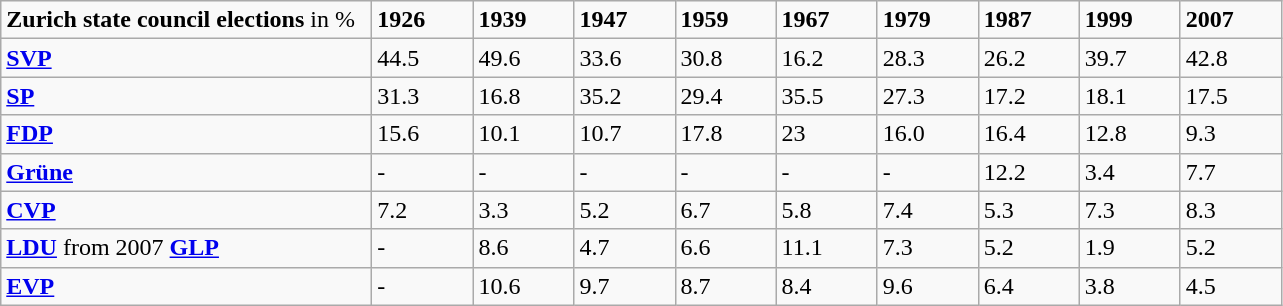<table class="wikitable">
<tr>
<td class="hintergrundfarbe5" align="left"  width="240px"><strong>Zurich state council elections</strong> in %</td>
<td width="60px"><strong>1926</strong></td>
<td width="60px"><strong>1939</strong></td>
<td width="60px"><strong>1947</strong></td>
<td width="60px"><strong>1959</strong></td>
<td width="60px"><strong>1967</strong></td>
<td width="60px"><strong>1979</strong></td>
<td width="60px"><strong>1987</strong></td>
<td width="60px"><strong>1999</strong></td>
<td width="60px"><strong>2007</strong></td>
</tr>
<tr>
<td class="hintergrundfarbe5" align="left"><strong><a href='#'>SVP</a></strong></td>
<td>44.5</td>
<td>49.6</td>
<td>33.6</td>
<td>30.8</td>
<td>16.2</td>
<td>28.3</td>
<td>26.2</td>
<td>39.7</td>
<td>42.8</td>
</tr>
<tr>
<td class="hintergrundfarbe5" align="left"><strong><a href='#'>SP</a></strong></td>
<td>31.3</td>
<td>16.8</td>
<td>35.2</td>
<td>29.4</td>
<td>35.5</td>
<td>27.3</td>
<td>17.2</td>
<td>18.1</td>
<td>17.5</td>
</tr>
<tr>
<td class="hintergrundfarbe5" align="left"><strong><a href='#'>FDP</a></strong></td>
<td>15.6</td>
<td>10.1</td>
<td>10.7</td>
<td>17.8</td>
<td>23</td>
<td>16.0</td>
<td>16.4</td>
<td>12.8</td>
<td>9.3</td>
</tr>
<tr>
<td class="hintergrundfarbe5" align="left"><strong><a href='#'>Grüne</a></strong></td>
<td>-</td>
<td>-</td>
<td>-</td>
<td>-</td>
<td>-</td>
<td>-</td>
<td>12.2</td>
<td>3.4</td>
<td>7.7</td>
</tr>
<tr>
<td class="hintergrundfarbe5" align="left"><strong><a href='#'>CVP</a></strong></td>
<td>7.2</td>
<td>3.3</td>
<td>5.2</td>
<td>6.7</td>
<td>5.8</td>
<td>7.4</td>
<td>5.3</td>
<td>7.3</td>
<td>8.3</td>
</tr>
<tr>
<td class="hintergrundfarbe5" align="left"><strong><a href='#'>LDU</a></strong> from 2007 <strong><a href='#'>GLP</a></strong></td>
<td>-</td>
<td>8.6</td>
<td>4.7</td>
<td>6.6</td>
<td>11.1</td>
<td>7.3</td>
<td>5.2</td>
<td>1.9</td>
<td>5.2</td>
</tr>
<tr>
<td class="hintergrundfarbe5" align="left"><strong><a href='#'>EVP</a></strong></td>
<td>-</td>
<td>10.6</td>
<td>9.7</td>
<td>8.7</td>
<td>8.4</td>
<td>9.6</td>
<td>6.4</td>
<td>3.8</td>
<td>4.5</td>
</tr>
</table>
